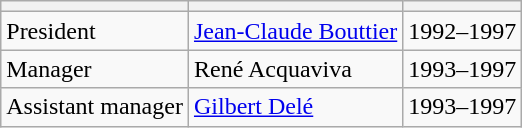<table class="wikitable plainrowheaders sortable" style="text-align:center">
<tr>
<th></th>
<th></th>
<th></th>
</tr>
<tr>
<td align="left">President</td>
<td align="left"> <a href='#'>Jean-Claude Bouttier</a></td>
<td>1992–1997</td>
</tr>
<tr>
<td align="left">Manager</td>
<td align="left"> René Acquaviva</td>
<td>1993–1997</td>
</tr>
<tr>
<td align="left">Assistant manager</td>
<td align="left"> <a href='#'>Gilbert Delé</a></td>
<td>1993–1997</td>
</tr>
</table>
